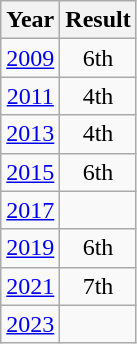<table class="wikitable" style="text-align:center">
<tr>
<th>Year</th>
<th>Result</th>
</tr>
<tr>
<td><a href='#'>2009</a></td>
<td>6th</td>
</tr>
<tr>
<td><a href='#'>2011</a></td>
<td>4th</td>
</tr>
<tr>
<td><a href='#'>2013</a></td>
<td>4th</td>
</tr>
<tr>
<td><a href='#'>2015</a></td>
<td>6th</td>
</tr>
<tr>
<td><a href='#'>2017</a></td>
<td></td>
</tr>
<tr>
<td><a href='#'>2019</a></td>
<td>6th</td>
</tr>
<tr>
<td><a href='#'>2021</a></td>
<td>7th</td>
</tr>
<tr>
<td><a href='#'>2023</a></td>
<td></td>
</tr>
</table>
